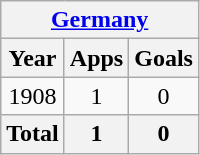<table class="wikitable" style="text-align:center">
<tr>
<th colspan=3><a href='#'>Germany</a></th>
</tr>
<tr>
<th>Year</th>
<th>Apps</th>
<th>Goals</th>
</tr>
<tr>
<td>1908</td>
<td>1</td>
<td>0</td>
</tr>
<tr>
<th>Total</th>
<th>1</th>
<th>0</th>
</tr>
</table>
